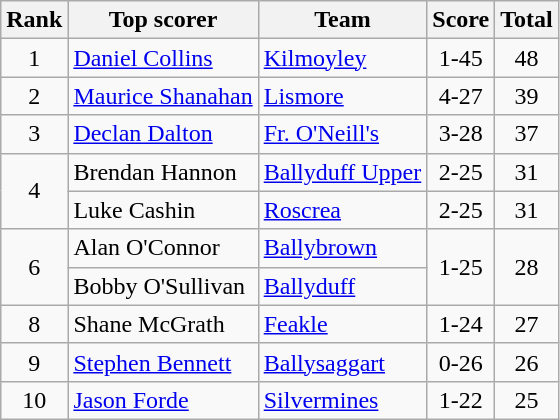<table class="wikitable" style="text-align:center;">
<tr>
<th>Rank</th>
<th>Top scorer</th>
<th>Team</th>
<th>Score</th>
<th>Total</th>
</tr>
<tr>
<td>1</td>
<td style="text-align:left;"><a href='#'>Daniel Collins</a></td>
<td style="text-align:left;"><a href='#'>Kilmoyley</a></td>
<td>1-45</td>
<td>48</td>
</tr>
<tr>
<td>2</td>
<td style="text-align:left;"><a href='#'>Maurice Shanahan</a></td>
<td style="text-align:left;"><a href='#'>Lismore</a></td>
<td>4-27</td>
<td>39</td>
</tr>
<tr>
<td>3</td>
<td style="text-align:left;"><a href='#'>Declan Dalton</a></td>
<td style="text-align:left;"><a href='#'>Fr. O'Neill's</a></td>
<td>3-28</td>
<td>37</td>
</tr>
<tr>
<td rowspan=2>4</td>
<td style="text-align:left;">Brendan Hannon</td>
<td style="text-align:left;"><a href='#'>Ballyduff Upper</a></td>
<td>2-25</td>
<td>31</td>
</tr>
<tr>
<td style="text-align:left;">Luke Cashin</td>
<td style="text-align:left;"><a href='#'>Roscrea</a></td>
<td>2-25</td>
<td>31</td>
</tr>
<tr>
<td rowspan=2>6</td>
<td style="text-align:left;">Alan O'Connor</td>
<td style="text-align:left;"><a href='#'>Ballybrown</a></td>
<td rowspan=2>1-25</td>
<td rowspan=2>28</td>
</tr>
<tr>
<td style="text-align:left;">Bobby O'Sullivan</td>
<td style="text-align:left;"><a href='#'>Ballyduff</a></td>
</tr>
<tr>
<td>8</td>
<td style="text-align:left;">Shane McGrath</td>
<td style="text-align:left;"><a href='#'>Feakle</a></td>
<td>1-24</td>
<td>27</td>
</tr>
<tr>
<td>9</td>
<td style="text-align:left;"><a href='#'>Stephen Bennett</a></td>
<td style="text-align:left;"><a href='#'>Ballysaggart</a></td>
<td>0-26</td>
<td>26</td>
</tr>
<tr>
<td>10</td>
<td style="text-align:left;"><a href='#'>Jason Forde</a></td>
<td style="text-align:left;"><a href='#'>Silvermines</a></td>
<td>1-22</td>
<td>25</td>
</tr>
</table>
